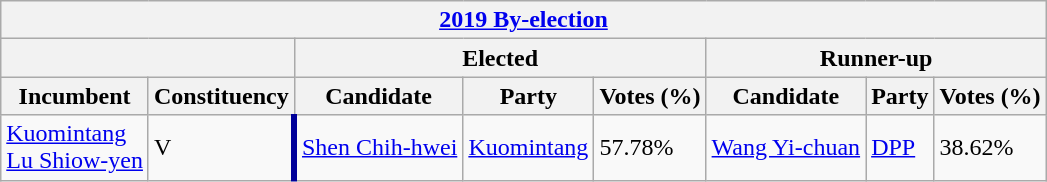<table class="wikitable collapsible sortable">
<tr>
<th colspan=8><a href='#'>2019 By-election</a></th>
</tr>
<tr>
<th colspan=2> </th>
<th colspan=3>Elected</th>
<th colspan=3>Runner-up</th>
</tr>
<tr>
<th>Incumbent</th>
<th>Constituency</th>
<th>Candidate</th>
<th>Party</th>
<th>Votes (%)</th>
<th>Candidate</th>
<th>Party</th>
<th>Votes (%)</th>
</tr>
<tr>
<td><a href='#'>Kuomintang</a><br><a href='#'>Lu Shiow-yen</a></td>
<td style="border-right:4px solid #000099;">V</td>
<td><a href='#'>Shen Chih-hwei</a> </td>
<td><a href='#'>Kuomintang</a></td>
<td>57.78%</td>
<td><a href='#'>Wang Yi-chuan</a></td>
<td><a href='#'>DPP</a></td>
<td>38.62%</td>
</tr>
</table>
